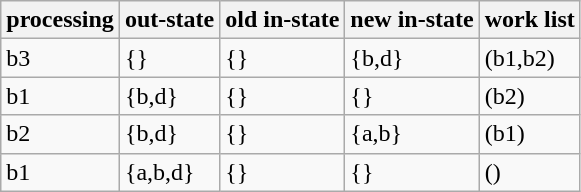<table class="wikitable">
<tr>
<th>processing</th>
<th>out-state</th>
<th>old in-state</th>
<th>new in-state</th>
<th>work list</th>
</tr>
<tr>
<td>b3</td>
<td>{}</td>
<td>{}</td>
<td>{b,d}</td>
<td>(b1,b2)</td>
</tr>
<tr>
<td>b1</td>
<td>{b,d}</td>
<td>{}</td>
<td>{}</td>
<td>(b2)</td>
</tr>
<tr>
<td>b2</td>
<td>{b,d}</td>
<td>{}</td>
<td>{a,b}</td>
<td>(b1)</td>
</tr>
<tr>
<td>b1</td>
<td>{a,b,d}</td>
<td>{}</td>
<td>{}</td>
<td>()</td>
</tr>
</table>
